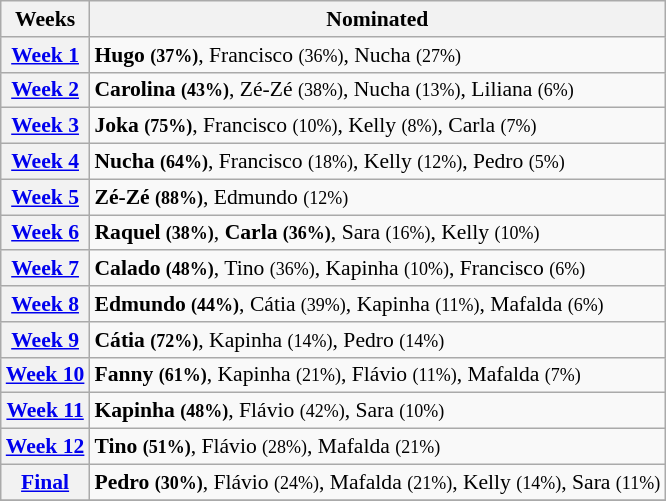<table class="wikitable" style="font-size:90%; margin-left: auto; margin-right: auto">
<tr>
<th>Weeks</th>
<th>Nominated</th>
</tr>
<tr>
<th><a href='#'>Week 1</a></th>
<td><strong>Hugo <small>(37%)</small></strong>, Francisco <small>(36%)</small>, Nucha <small>(27%)</small></td>
</tr>
<tr>
<th><a href='#'>Week 2</a></th>
<td><strong>Carolina <small>(43%)</small></strong>, Zé-Zé <small>(38%)</small>, Nucha <small>(13%)</small>, Liliana <small>(6%)</small></td>
</tr>
<tr>
<th><a href='#'>Week 3</a></th>
<td><strong>Joka <small>(75%)</small></strong>, Francisco <small>(10%)</small>, Kelly <small>(8%)</small>, Carla <small>(7%)</small></td>
</tr>
<tr>
<th><a href='#'>Week 4</a></th>
<td><strong>Nucha <small>(64%)</small></strong>, Francisco <small>(18%)</small>, Kelly <small>(12%)</small>, Pedro <small>(5%)</small></td>
</tr>
<tr>
<th><a href='#'>Week 5</a></th>
<td><strong>Zé-Zé <small>(88%)</small></strong>, Edmundo <small>(12%)</small></td>
</tr>
<tr>
<th><a href='#'>Week 6</a></th>
<td><strong>Raquel <small>(38%)</small></strong>, <strong>Carla <small>(36%)</small></strong>, Sara <small>(16%)</small>, Kelly <small>(10%)</small></td>
</tr>
<tr>
<th><a href='#'>Week 7</a></th>
<td><strong>Calado <small>(48%)</small></strong>, Tino <small>(36%)</small>, Kapinha <small>(10%)</small>, Francisco <small>(6%)</small></td>
</tr>
<tr>
<th><a href='#'>Week 8</a></th>
<td><strong>Edmundo <small>(44%)</small></strong>, Cátia <small>(39%)</small>, Kapinha <small>(11%)</small>, Mafalda <small>(6%)</small></td>
</tr>
<tr>
<th><a href='#'>Week 9</a></th>
<td><strong>Cátia <small>(72%)</small></strong>, Kapinha <small>(14%)</small>, Pedro <small>(14%)</small></td>
</tr>
<tr>
<th><a href='#'>Week 10</a></th>
<td><strong>Fanny <small>(61%)</small></strong>, Kapinha <small>(21%)</small>, Flávio <small>(11%)</small>, Mafalda <small>(7%)</small></td>
</tr>
<tr>
<th><a href='#'>Week 11</a></th>
<td><strong>Kapinha <small>(48%)</small></strong>, Flávio <small>(42%)</small>, Sara <small>(10%)</small></td>
</tr>
<tr>
<th><a href='#'>Week 12</a></th>
<td><strong>Tino <small>(51%)</small></strong>, Flávio <small>(28%)</small>, Mafalda <small>(21%)</small></td>
</tr>
<tr>
<th><a href='#'>Final</a></th>
<td><strong>Pedro <small>(30%)</small></strong>, Flávio <small>(24%)</small>, Mafalda <small>(21%)</small>, Kelly <small>(14%)</small>, Sara <small>(11%)</small></td>
</tr>
<tr>
</tr>
</table>
